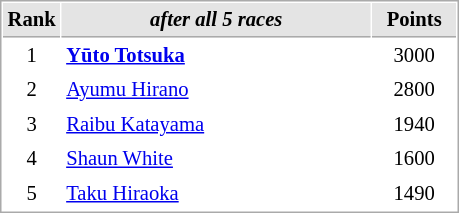<table cellspacing="1" cellpadding="3" style="border:1px solid #aaa; font-size:86%;">
<tr style="background:#e4e4e4;">
<th style="border-bottom:1px solid #aaa; width:10px;">Rank</th>
<th style="border-bottom:1px solid #aaa; width:200px;"><em>after all 5 races</em></th>
<th style="border-bottom:1px solid #aaa; width:50px;">Points</th>
</tr>
<tr>
<td align=center>1</td>
<td> <strong><a href='#'>Yūto Totsuka</a></strong></td>
<td align=center>3000</td>
</tr>
<tr>
<td align=center>2</td>
<td> <a href='#'>Ayumu Hirano</a></td>
<td align=center>2800</td>
</tr>
<tr>
<td align=center>3</td>
<td> <a href='#'>Raibu Katayama</a></td>
<td align=center>1940</td>
</tr>
<tr>
<td align=center>4</td>
<td> <a href='#'>Shaun White</a></td>
<td align=center>1600</td>
</tr>
<tr>
<td align=center>5</td>
<td> <a href='#'>Taku Hiraoka</a></td>
<td align=center>1490</td>
</tr>
</table>
